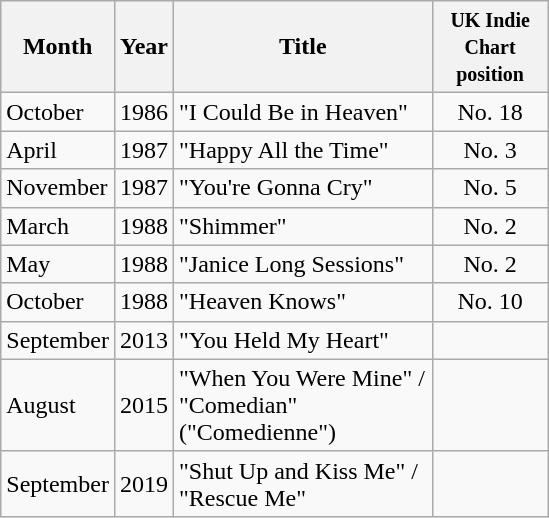<table class="wikitable">
<tr>
<th>Month</th>
<th>Year</th>
<th width="165">Title</th>
<th width="70"><small>UK Indie Chart position</small></th>
</tr>
<tr>
<td>October</td>
<td>1986</td>
<td>"I Could Be in Heaven"</td>
<td align="center">No. 18</td>
</tr>
<tr>
<td>April</td>
<td>1987</td>
<td>"Happy All the Time"</td>
<td align="center">No. 3</td>
</tr>
<tr>
<td>November</td>
<td>1987</td>
<td>"You're Gonna Cry"</td>
<td align="center">No. 5</td>
</tr>
<tr>
<td>March</td>
<td>1988</td>
<td>"Shimmer"</td>
<td align="center">No. 2</td>
</tr>
<tr>
<td>May</td>
<td>1988</td>
<td>"Janice Long Sessions"</td>
<td align="center">No. 2</td>
</tr>
<tr>
<td>October</td>
<td>1988</td>
<td>"Heaven Knows"</td>
<td align="center">No. 10</td>
</tr>
<tr>
<td>September</td>
<td>2013</td>
<td>"You Held My Heart"</td>
<td align="center"></td>
</tr>
<tr>
<td>August</td>
<td>2015</td>
<td>"When You Were Mine" / "Comedian" ("Comedienne")</td>
<td align="center"></td>
</tr>
<tr>
<td>September</td>
<td>2019</td>
<td>"Shut Up and Kiss Me" / "Rescue Me"</td>
<td></td>
</tr>
</table>
